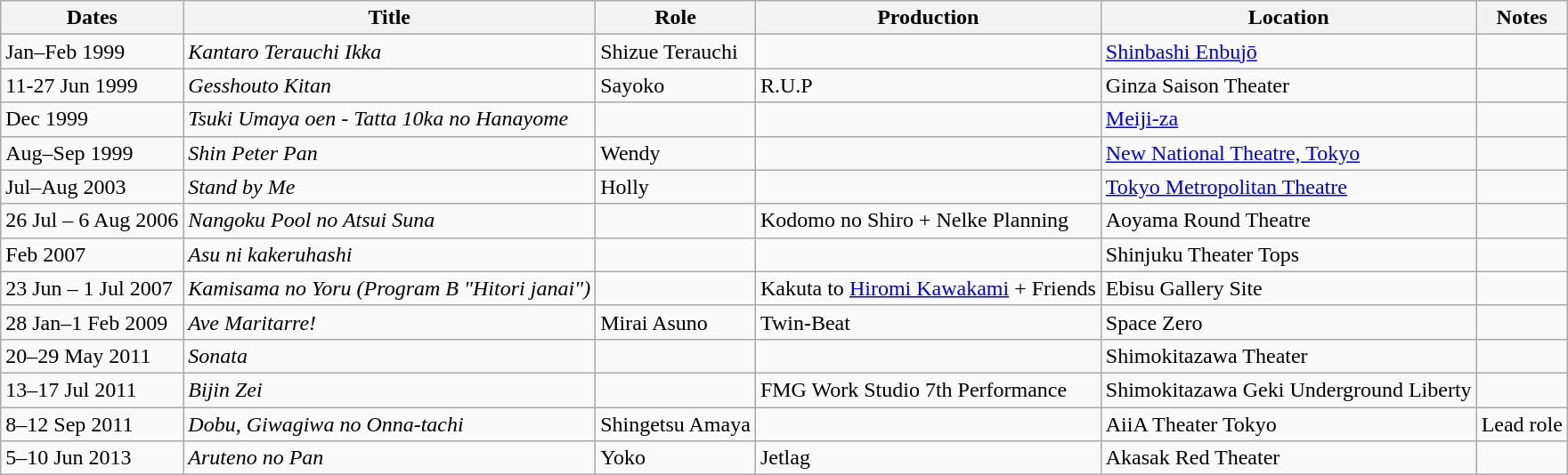<table class="wikitable">
<tr>
<th>Dates</th>
<th>Title</th>
<th>Role</th>
<th>Production</th>
<th>Location</th>
<th>Notes</th>
</tr>
<tr>
<td>Jan–Feb 1999</td>
<td><em>Kantaro Terauchi Ikka</em></td>
<td>Shizue Terauchi</td>
<td></td>
<td><a href='#'>Shinbashi Enbujō</a></td>
<td></td>
</tr>
<tr>
<td>11-27 Jun 1999</td>
<td><em>Gesshouto Kitan</em></td>
<td>Sayoko</td>
<td>R.U.P</td>
<td>Ginza Saison Theater</td>
<td></td>
</tr>
<tr>
<td>Dec 1999</td>
<td><em>Tsuki Umaya oen - Tatta 10ka no Hanayome</em></td>
<td></td>
<td></td>
<td><a href='#'>Meiji-za</a></td>
<td></td>
</tr>
<tr>
<td>Aug–Sep 1999</td>
<td><em>Shin Peter Pan</em></td>
<td>Wendy</td>
<td></td>
<td><a href='#'>New National Theatre, Tokyo</a></td>
<td></td>
</tr>
<tr>
<td>Jul–Aug 2003</td>
<td><em>Stand by Me</em></td>
<td>Holly</td>
<td></td>
<td><a href='#'>Tokyo Metropolitan Theatre</a></td>
<td></td>
</tr>
<tr>
<td>26 Jul – 6 Aug 2006</td>
<td><em>Nangoku Pool no Atsui Suna</em></td>
<td></td>
<td>Kodomo no Shiro + Nelke Planning</td>
<td>Aoyama Round Theatre</td>
<td></td>
</tr>
<tr>
<td>Feb 2007</td>
<td><em>Asu ni kakeruhashi</em></td>
<td></td>
<td></td>
<td>Shinjuku Theater Tops</td>
<td></td>
</tr>
<tr>
<td>23 Jun – 1 Jul 2007</td>
<td><em>Kamisama no Yoru (Program B "Hitori janai")</em></td>
<td></td>
<td>Kakuta to <a href='#'>Hiromi Kawakami</a> + Friends</td>
<td>Ebisu Gallery Site</td>
<td></td>
</tr>
<tr>
<td>28 Jan–1 Feb 2009</td>
<td><em>Ave Maritarre!</em></td>
<td>Mirai Asuno</td>
<td>Twin-Beat</td>
<td>Space Zero</td>
<td></td>
</tr>
<tr>
<td>20–29 May 2011</td>
<td><em>Sonata</em></td>
<td></td>
<td></td>
<td>Shimokitazawa Theater</td>
<td></td>
</tr>
<tr>
<td>13–17 Jul 2011</td>
<td><em>Bijin Zei</em></td>
<td></td>
<td>FMG Work Studio 7th Performance</td>
<td>Shimokitazawa Geki Underground Liberty</td>
<td></td>
</tr>
<tr>
<td>8–12 Sep 2011</td>
<td><em>Dobu, Giwagiwa no Onna-tachi</em></td>
<td>Shingetsu Amaya</td>
<td></td>
<td>AiiA Theater Tokyo</td>
<td>Lead role</td>
</tr>
<tr>
<td>5–10 Jun 2013</td>
<td><em>Aruteno no Pan</em></td>
<td>Yoko</td>
<td>Jetlag</td>
<td>Akasak Red Theater</td>
<td></td>
</tr>
</table>
